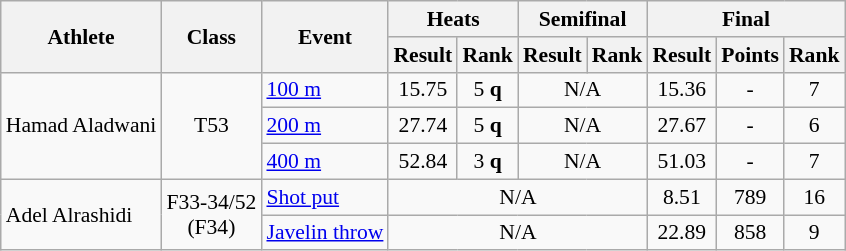<table class=wikitable style="font-size:90%">
<tr>
<th rowspan="2">Athlete</th>
<th rowspan="2">Class</th>
<th rowspan="2">Event</th>
<th colspan="2">Heats</th>
<th colspan="2">Semifinal</th>
<th colspan="3">Final</th>
</tr>
<tr>
<th>Result</th>
<th>Rank</th>
<th>Result</th>
<th>Rank</th>
<th>Result</th>
<th>Points</th>
<th>Rank</th>
</tr>
<tr>
<td rowspan="3">Hamad Aladwani</td>
<td align="center" rowspan="3">T53</td>
<td><a href='#'>100 m</a></td>
<td align="center">15.75</td>
<td align="center">5 <strong>q</strong></td>
<td align="center" colspan="2">N/A</td>
<td align="center">15.36</td>
<td align="center">-</td>
<td align="center">7</td>
</tr>
<tr>
<td><a href='#'>200 m</a></td>
<td align="center">27.74</td>
<td align="center">5 <strong>q</strong></td>
<td align="center" colspan="2">N/A</td>
<td align="center">27.67</td>
<td align="center">-</td>
<td align="center">6</td>
</tr>
<tr>
<td><a href='#'>400 m</a></td>
<td align="center">52.84</td>
<td align="center">3 <strong>q</strong></td>
<td align="center" colspan="2">N/A</td>
<td align="center">51.03</td>
<td align="center">-</td>
<td align="center">7</td>
</tr>
<tr>
<td rowspan="2">Adel Alrashidi</td>
<td align="center" rowspan="2">F33-34/52<br>(F34)</td>
<td><a href='#'>Shot put</a></td>
<td align="center" colspan="4">N/A</td>
<td align="center">8.51</td>
<td align="center">789</td>
<td align="center">16</td>
</tr>
<tr>
<td><a href='#'>Javelin throw</a></td>
<td align="center" colspan="4">N/A</td>
<td align="center">22.89</td>
<td align="center">858</td>
<td align="center">9</td>
</tr>
</table>
